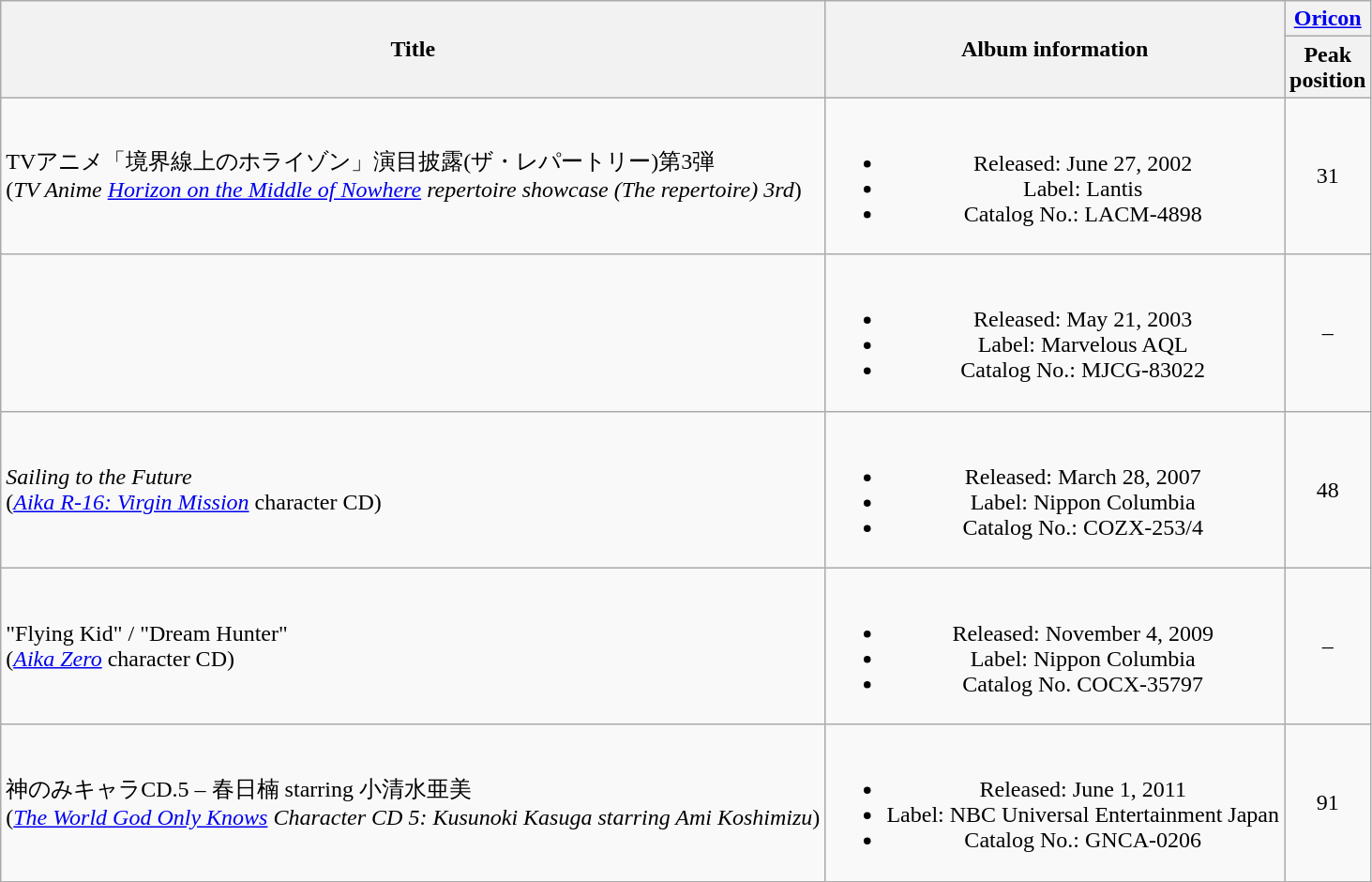<table class="wikitable plainrowheaders" style="text-align:center">
<tr>
<th rowspan=2; style=>Title</th>
<th rowspan=2;>Album information</th>
<th colspan=1; style=><a href='#'>Oricon</a></th>
</tr>
<tr>
<th style=>Peak<br>position</th>
</tr>
<tr>
<td align=left>TVアニメ「境界線上のホライゾン」演目披露(ザ・レパートリー)第3弾<br>(<em>TV Anime <a href='#'>Horizon on the Middle of Nowhere</a> repertoire showcase (The repertoire) 3rd</em>)</td>
<td><br><ul><li>Released: June 27, 2002</li><li>Label: Lantis</li><li>Catalog No.: LACM-4898</li></ul></td>
<td>31</td>
</tr>
<tr>
<td align=left></td>
<td><br><ul><li>Released: May 21, 2003</li><li>Label: Marvelous AQL</li><li>Catalog No.: MJCG-83022</li></ul></td>
<td>–</td>
</tr>
<tr>
<td align=left><em>Sailing to the Future</em><br>(<em><a href='#'>Aika R-16: Virgin Mission</a></em> character CD)</td>
<td><br><ul><li>Released: March 28, 2007</li><li>Label: Nippon Columbia</li><li>Catalog No.: COZX-253/4</li></ul></td>
<td>48</td>
</tr>
<tr>
<td align=left>"Flying Kid" / "Dream Hunter"<br>(<em><a href='#'>Aika Zero</a></em> character CD)</td>
<td><br><ul><li>Released: November 4, 2009</li><li>Label: Nippon Columbia</li><li>Catalog No. COCX-35797</li></ul></td>
<td>–</td>
</tr>
<tr>
<td align=left>神のみキャラCD.5 – 春日楠 starring 小清水亜美<br>(<em><a href='#'>The World God Only Knows</a> Character CD 5: Kusunoki Kasuga starring Ami Koshimizu</em>)</td>
<td><br><ul><li>Released: June 1, 2011</li><li>Label: NBC Universal Entertainment Japan</li><li>Catalog No.: GNCA-0206</li></ul></td>
<td>91</td>
</tr>
<tr>
</tr>
</table>
